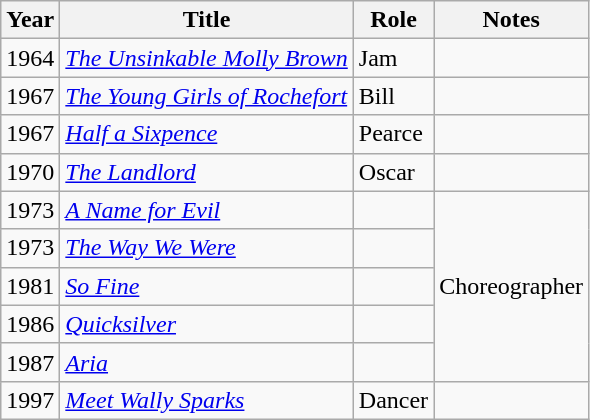<table class="wikitable sortable">
<tr>
<th>Year</th>
<th>Title</th>
<th>Role</th>
<th class="unsortable">Notes</th>
</tr>
<tr>
<td>1964</td>
<td><em><a href='#'>The Unsinkable Molly Brown</a></em></td>
<td>Jam</td>
<td></td>
</tr>
<tr>
<td>1967</td>
<td><em><a href='#'>The Young Girls of Rochefort</a></em></td>
<td>Bill</td>
<td></td>
</tr>
<tr>
<td>1967</td>
<td><em><a href='#'>Half a Sixpence</a></em></td>
<td>Pearce</td>
<td></td>
</tr>
<tr>
<td>1970</td>
<td><em><a href='#'>The Landlord</a></em></td>
<td>Oscar</td>
<td></td>
</tr>
<tr>
<td>1973</td>
<td><em><a href='#'>A Name for Evil</a></em></td>
<td></td>
<td rowspan="5">Choreographer</td>
</tr>
<tr>
<td>1973</td>
<td><em><a href='#'>The Way We Were</a></em></td>
<td></td>
</tr>
<tr>
<td>1981</td>
<td><em><a href='#'>So Fine</a></em></td>
<td></td>
</tr>
<tr>
<td>1986</td>
<td><em><a href='#'>Quicksilver</a></em></td>
<td></td>
</tr>
<tr>
<td>1987</td>
<td><em><a href='#'>Aria</a></em></td>
<td></td>
</tr>
<tr>
<td>1997</td>
<td><em><a href='#'>Meet Wally Sparks</a></em></td>
<td>Dancer</td>
<td></td>
</tr>
</table>
